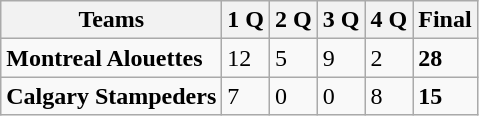<table class="wikitable">
<tr>
<th>Teams</th>
<th>1 Q</th>
<th>2 Q</th>
<th>3 Q</th>
<th>4 Q</th>
<th>Final</th>
</tr>
<tr>
<td><strong>Montreal Alouettes</strong></td>
<td>12</td>
<td>5</td>
<td>9</td>
<td>2</td>
<td><strong>28</strong></td>
</tr>
<tr>
<td><strong>Calgary Stampeders</strong></td>
<td>7</td>
<td>0</td>
<td>0</td>
<td>8</td>
<td><strong>15</strong></td>
</tr>
</table>
